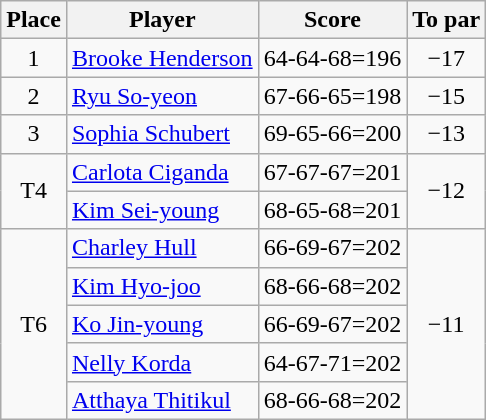<table class="wikitable">
<tr>
<th>Place</th>
<th>Player</th>
<th>Score</th>
<th>To par</th>
</tr>
<tr>
<td align=center>1</td>
<td> <a href='#'>Brooke Henderson</a></td>
<td>64-64-68=196</td>
<td align=center>−17</td>
</tr>
<tr>
<td align=center>2</td>
<td> <a href='#'>Ryu So-yeon</a></td>
<td>67-66-65=198</td>
<td align=center>−15</td>
</tr>
<tr>
<td align=center>3</td>
<td> <a href='#'>Sophia Schubert</a></td>
<td>69-65-66=200</td>
<td align=center>−13</td>
</tr>
<tr>
<td align=center rowspan=2>T4</td>
<td> <a href='#'>Carlota Ciganda</a></td>
<td>67-67-67=201</td>
<td align=center rowspan=2>−12</td>
</tr>
<tr>
<td> <a href='#'>Kim Sei-young</a></td>
<td>68-65-68=201</td>
</tr>
<tr>
<td align=center rowspan=5>T6</td>
<td> <a href='#'>Charley Hull</a></td>
<td>66-69-67=202</td>
<td align=center rowspan=5>−11</td>
</tr>
<tr>
<td> <a href='#'>Kim Hyo-joo</a></td>
<td>68-66-68=202</td>
</tr>
<tr>
<td> <a href='#'>Ko Jin-young</a></td>
<td>66-69-67=202</td>
</tr>
<tr>
<td> <a href='#'>Nelly Korda</a></td>
<td>64-67-71=202</td>
</tr>
<tr>
<td> <a href='#'>Atthaya Thitikul</a></td>
<td>68-66-68=202</td>
</tr>
</table>
